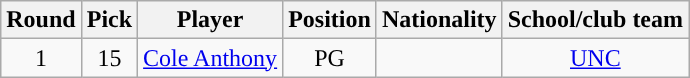<table class="wikitable sortable sortable">
<tr>
<th>Round</th>
<th>Pick</th>
<th>Player</th>
<th>Position</th>
<th>Nationality</th>
<th>School/club team</th>
</tr>
<tr style="text-align: center">
<td>1</td>
<td>15</td>
<td><a href='#'>Cole Anthony</a></td>
<td>PG</td>
<td></td>
<td><a href='#'>UNC</a></td>
</tr>
</table>
